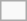<table class="infobox">
<tr>
<td></td>
<td></td>
</tr>
</table>
